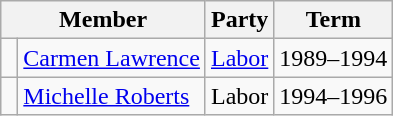<table class="wikitable">
<tr>
<th colspan="2">Member</th>
<th>Party</th>
<th>Term</th>
</tr>
<tr>
<td> </td>
<td><a href='#'>Carmen Lawrence</a></td>
<td><a href='#'>Labor</a></td>
<td>1989–1994</td>
</tr>
<tr>
<td> </td>
<td><a href='#'>Michelle Roberts</a></td>
<td>Labor</td>
<td>1994–1996</td>
</tr>
</table>
